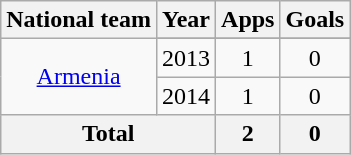<table class="wikitable" style="text-align:center">
<tr>
<th>National team</th>
<th>Year</th>
<th>Apps</th>
<th>Goals</th>
</tr>
<tr>
<td rowspan=3><a href='#'>Armenia</a></td>
</tr>
<tr>
<td>2013</td>
<td>1</td>
<td>0</td>
</tr>
<tr>
<td>2014</td>
<td>1</td>
<td>0</td>
</tr>
<tr>
<th colspan="2">Total</th>
<th>2</th>
<th>0</th>
</tr>
</table>
